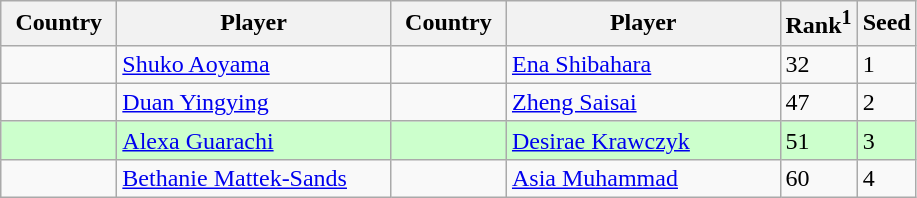<table class="sortable wikitable">
<tr>
<th width="70">Country</th>
<th width="175">Player</th>
<th width="70">Country</th>
<th width="175">Player</th>
<th>Rank<sup>1</sup></th>
<th>Seed</th>
</tr>
<tr>
<td></td>
<td><a href='#'>Shuko Aoyama</a></td>
<td></td>
<td><a href='#'>Ena Shibahara</a></td>
<td>32</td>
<td>1</td>
</tr>
<tr>
<td></td>
<td><a href='#'>Duan Yingying</a></td>
<td></td>
<td><a href='#'>Zheng Saisai</a></td>
<td>47</td>
<td>2</td>
</tr>
<tr style="background:#cfc;">
<td></td>
<td><a href='#'>Alexa Guarachi</a></td>
<td></td>
<td><a href='#'>Desirae Krawczyk</a></td>
<td>51</td>
<td>3</td>
</tr>
<tr>
<td></td>
<td><a href='#'>Bethanie Mattek-Sands</a></td>
<td></td>
<td><a href='#'>Asia Muhammad</a></td>
<td>60</td>
<td>4</td>
</tr>
</table>
